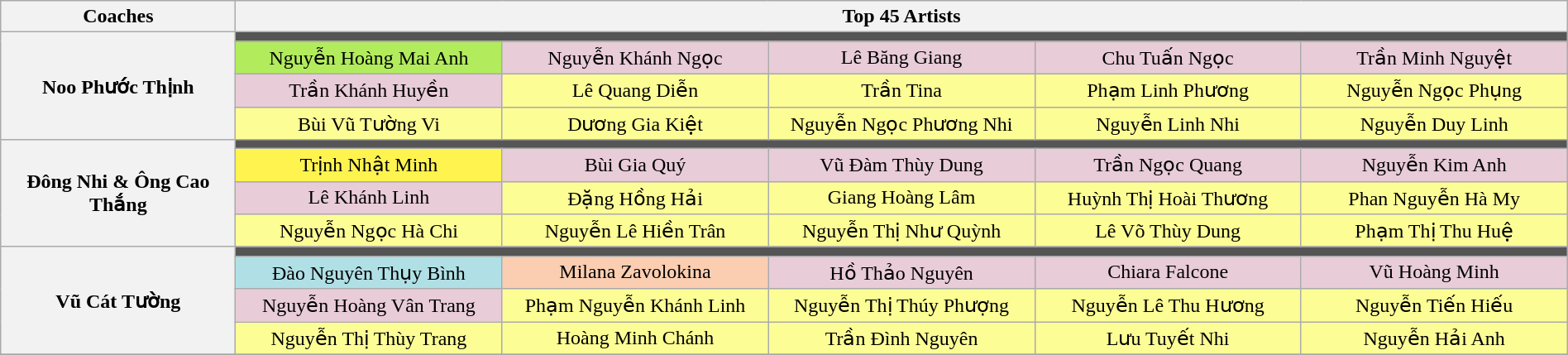<table class="wikitable" style="text-align:center; width:100%;">
<tr>
<th style="width:15%;">Coaches</th>
<th style="width:85%;" colspan="5">Top 45 Artists</th>
</tr>
<tr>
<th rowspan="4">Noo Phước Thịnh</th>
<td colspan="5" style="background:#555;"></td>
</tr>
<tr>
<td width="17%;" style="background:#B2EC5D;">Nguyễn Hoàng Mai Anh</td>
<td width="17%;" style="background:#E8CCD7;">Nguyễn Khánh Ngọc</td>
<td width="17%;" style="background:#E8CCD7;">Lê Băng Giang</td>
<td width="17%;" style="background:#E8CCD7;">Chu Tuấn Ngọc</td>
<td width="17%;" style="background:#E8CCD7;">Trần Minh Nguyệt</td>
</tr>
<tr>
<td style="background:#E8CCD7;">Trần Khánh Huyền</td>
<td style="background:#FDFD96;">Lê Quang Diễn</td>
<td style="background:#FDFD96;">Trần Tina</td>
<td style="background:#FDFD96;">Phạm Linh Phương</td>
<td style="background:#FDFD96;">Nguyễn Ngọc Phụng</td>
</tr>
<tr>
<td style="background:#FDFD96;">Bùi Vũ Tường Vi</td>
<td style="background:#FDFD96;">Dương Gia Kiệt</td>
<td style="background:#FDFD96;">Nguyễn Ngọc Phương Nhi</td>
<td style="background:#FDFD96;">Nguyễn Linh Nhi</td>
<td style="background:#FDFD96;">Nguyễn Duy Linh</td>
</tr>
<tr>
<th rowspan="4">Đông Nhi & Ông Cao Thắng</th>
<td colspan="5" style="background:#555;"></td>
</tr>
<tr>
<td width="17%;" style="background:#FFF44F;">Trịnh Nhật Minh</td>
<td width="17%;" style="background:#E8CCD7;">Bùi Gia Quý</td>
<td width="17%;" style="background:#E8CCD7;">Vũ Đàm Thùy Dung</td>
<td width="17%;" style="background:#E8CCD7;">Trần Ngọc Quang</td>
<td width="17%;" style="background:#E8CCD7;">Nguyễn Kim Anh</td>
</tr>
<tr>
<td style="background:#E8CCD7;">Lê Khánh Linh</td>
<td style="background:#FDFD96;">Đặng Hồng Hải</td>
<td style="background:#FDFD96;">Giang Hoàng Lâm</td>
<td style="background:#FDFD96;">Huỳnh Thị Hoài Thương</td>
<td style="background:#FDFD96;">Phan Nguyễn Hà My</td>
</tr>
<tr>
<td style="background:#FDFD96;">Nguyễn Ngọc Hà Chi</td>
<td style="background:#FDFD96;">Nguyễn Lê Hiền Trân</td>
<td style="background:#FDFD96;">Nguyễn Thị Như Quỳnh</td>
<td style="background:#FDFD96;">Lê Võ Thùy Dung</td>
<td style="background:#FDFD96;">Phạm Thị Thu Huệ</td>
</tr>
<tr>
<th rowspan="4">Vũ Cát Tường</th>
<td colspan="5" style="background:#555;"></td>
</tr>
<tr>
<td width="17%;" style="background:#B0E0E6;">Đào Nguyên Thụy Bình</td>
<td width="17%;" style="background:#FBCEB1;">Milana Zavolokina</td>
<td width="17%;" style="background:#E8CCD7;">Hồ Thảo Nguyên</td>
<td width="17%;" style="background:#E8CCD7;">Chiara Falcone</td>
<td width="17%;" style="background:#E8CCD7;">Vũ Hoàng Minh</td>
</tr>
<tr>
<td style="background:#E8CCD7;">Nguyễn Hoàng Vân Trang</td>
<td style="background:#FDFD96;">Phạm Nguyễn Khánh Linh</td>
<td style="background:#FDFD96;">Nguyễn Thị Thúy Phượng</td>
<td style="background:#FDFD96;">Nguyễn Lê Thu Hương</td>
<td style="background:#FDFD96;">Nguyễn Tiến Hiếu</td>
</tr>
<tr>
<td style="background:#FDFD96;">Nguyễn Thị Thùy Trang</td>
<td style="background:#FDFD96;">Hoàng Minh Chánh</td>
<td style="background:#FDFD96;">Trần Đình Nguyên</td>
<td style="background:#FDFD96;">Lưu Tuyết Nhi</td>
<td style="background:#FDFD96;">Nguyễn Hải Anh</td>
</tr>
<tr>
</tr>
</table>
